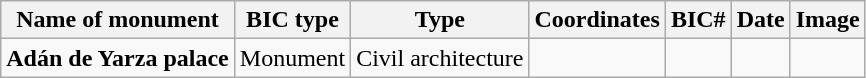<table class="wikitable">
<tr>
<th>Name of monument</th>
<th>BIC type</th>
<th>Type</th>
<th>Coordinates</th>
<th>BIC#</th>
<th>Date</th>
<th>Image</th>
</tr>
<tr>
<td><strong>Adán de Yarza palace</strong></td>
<td>Monument</td>
<td>Civil architecture</td>
<td></td>
<td></td>
<td></td>
<td></td>
</tr>
</table>
